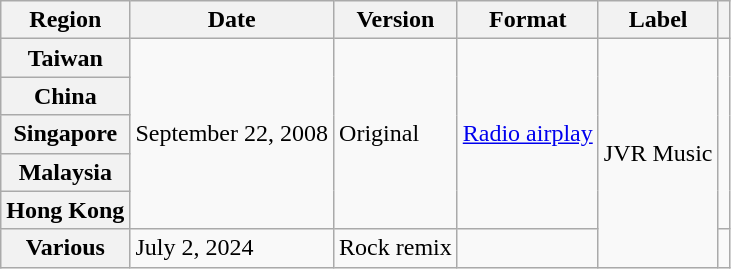<table class="wikitable plainrowheaders">
<tr>
<th>Region</th>
<th>Date</th>
<th>Version</th>
<th>Format</th>
<th>Label</th>
<th></th>
</tr>
<tr>
<th scope="row">Taiwan</th>
<td rowspan="5">September 22, 2008</td>
<td rowspan="5">Original</td>
<td rowspan="5"><a href='#'>Radio airplay</a></td>
<td rowspan="6">JVR Music</td>
<td rowspan="5" align="center"></td>
</tr>
<tr>
<th scope="row">China</th>
</tr>
<tr>
<th scope="row">Singapore</th>
</tr>
<tr>
<th scope="row">Malaysia</th>
</tr>
<tr>
<th scope="row">Hong Kong</th>
</tr>
<tr>
<th scope="row">Various</th>
<td>July 2, 2024</td>
<td>Rock remix</td>
<td></td>
<td></td>
</tr>
</table>
